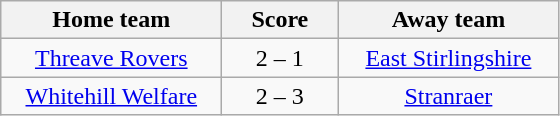<table class="wikitable" style="text-align: center">
<tr>
<th width=140>Home team</th>
<th width=70>Score</th>
<th width=140>Away team</th>
</tr>
<tr>
<td><a href='#'>Threave Rovers</a></td>
<td>2 – 1</td>
<td><a href='#'>East Stirlingshire</a></td>
</tr>
<tr>
<td><a href='#'>Whitehill Welfare</a></td>
<td>2 – 3</td>
<td><a href='#'>Stranraer</a></td>
</tr>
</table>
